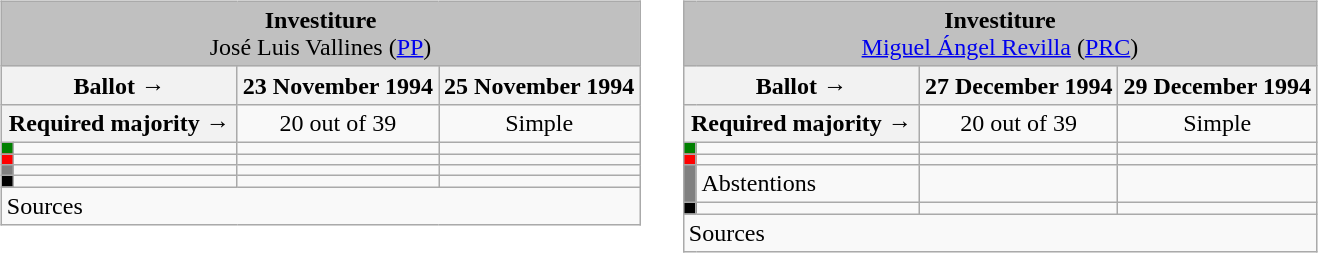<table>
<tr>
<td style="vertical-align:top"><br><table class="wikitable" style="text-align:center;">
<tr>
<td colspan="4" align="center" bgcolor="#C0C0C0"><strong>Investiture</strong><br>José Luis Vallines (<a href='#'>PP</a>)</td>
</tr>
<tr>
<th colspan="2" width="150px">Ballot →</th>
<th>23 November 1994</th>
<th>25 November 1994</th>
</tr>
<tr>
<th colspan="2">Required majority →</th>
<td>20 out of 39 </td>
<td>Simple </td>
</tr>
<tr>
<th width="1px" style="background:green;"></th>
<td align="left"></td>
<td></td>
<td></td>
</tr>
<tr>
<th style="color:inherit;background:red;"></th>
<td align="left"></td>
<td></td>
<td></td>
</tr>
<tr>
<th style="color:inherit;background:gray;"></th>
<td align="left"></td>
<td></td>
<td></td>
</tr>
<tr>
<th style="color:inherit;background:black;"></th>
<td align="left"></td>
<td></td>
<td></td>
</tr>
<tr>
<td align="left" colspan="4">Sources</td>
</tr>
</table>
</td>
<td colwidth=1em> </td>
<td style="vertical-align:top"><br><table class="wikitable" style="text-align:center;">
<tr>
<td colspan="4" align="center" bgcolor="#C0C0C0"><strong>Investiture</strong><br><a href='#'>Miguel Ángel Revilla</a> (<a href='#'>PRC</a>)</td>
</tr>
<tr>
<th colspan="2" width="150px">Ballot →</th>
<th>27 December 1994</th>
<th>29 December 1994</th>
</tr>
<tr>
<th colspan="2">Required majority →</th>
<td>20 out of 39 </td>
<td>Simple </td>
</tr>
<tr>
<th width="1px" style="background:green;"></th>
<td align="left"></td>
<td></td>
<td></td>
</tr>
<tr>
<th style="color:inherit;background:red;"></th>
<td align="left"></td>
<td></td>
<td></td>
</tr>
<tr>
<th style="color:inherit;background:gray;"></th>
<td align="left">Abstentions</td>
<td></td>
<td></td>
</tr>
<tr>
<th style="color:inherit;background:black;"></th>
<td align="left"></td>
<td></td>
<td></td>
</tr>
<tr>
<td align="left" colspan="4">Sources</td>
</tr>
</table>
</td>
</tr>
</table>
